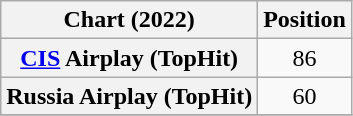<table class="wikitable sortable plainrowheaders" style="text-align:center">
<tr>
<th scope="col">Chart (2022)</th>
<th scope="col">Position</th>
</tr>
<tr>
<th scope="row"><a href='#'>CIS</a> Airplay (TopHit)</th>
<td>86</td>
</tr>
<tr>
<th scope="row">Russia Airplay (TopHit)</th>
<td>60</td>
</tr>
<tr>
</tr>
</table>
